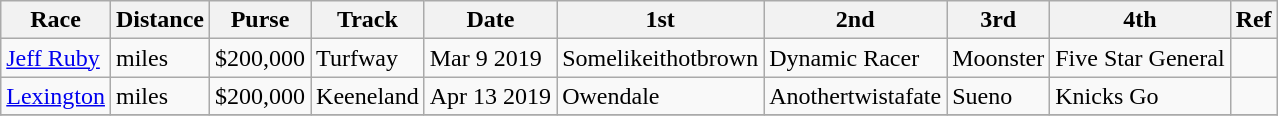<table class="wikitable">
<tr>
<th>Race</th>
<th>Distance</th>
<th>Purse</th>
<th>Track</th>
<th>Date</th>
<th>1st</th>
<th>2nd</th>
<th>3rd</th>
<th>4th</th>
<th>Ref</th>
</tr>
<tr>
<td><a href='#'>Jeff Ruby</a></td>
<td> miles</td>
<td align=right>$200,000</td>
<td>Turfway</td>
<td>Mar 9 2019</td>
<td>Somelikeithotbrown</td>
<td>Dynamic Racer</td>
<td>Moonster</td>
<td>Five Star General</td>
<td></td>
</tr>
<tr>
<td><a href='#'>Lexington</a></td>
<td> miles</td>
<td>$200,000</td>
<td>Keeneland</td>
<td>Apr 13 2019</td>
<td>Owendale</td>
<td>Anothertwistafate</td>
<td>Sueno</td>
<td>Knicks Go</td>
<td></td>
</tr>
<tr>
</tr>
</table>
